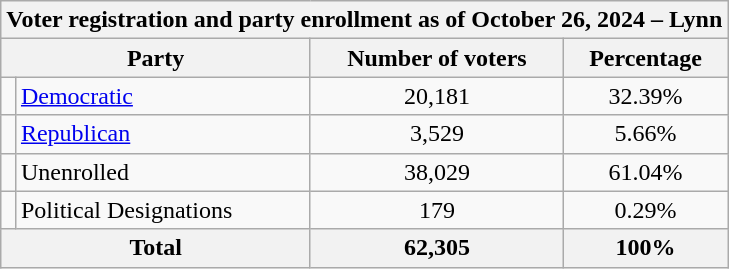<table class=wikitable>
<tr>
<th colspan = 6>Voter registration and party enrollment as of October 26, 2024 – Lynn</th>
</tr>
<tr>
<th colspan = 2>Party</th>
<th>Number of voters</th>
<th>Percentage</th>
</tr>
<tr>
<td></td>
<td><a href='#'>Democratic</a></td>
<td style="text-align:center;">20,181</td>
<td style="text-align:center;">32.39%</td>
</tr>
<tr>
<td></td>
<td><a href='#'>Republican</a></td>
<td style="text-align:center;">3,529</td>
<td style="text-align:center;">5.66%</td>
</tr>
<tr>
<td></td>
<td>Unenrolled</td>
<td style="text-align:center;">38,029</td>
<td style="text-align:center;">61.04%</td>
</tr>
<tr>
<td></td>
<td>Political Designations</td>
<td style="text-align:center;">179</td>
<td style="text-align:center;">0.29%</td>
</tr>
<tr>
<th colspan = 2>Total</th>
<th style="text-align:center;">62,305</th>
<th style="text-align:center;">100%</th>
</tr>
</table>
